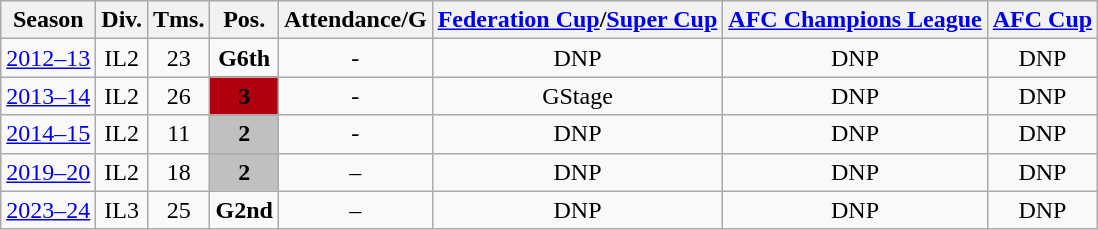<table class="wikitable" style="text-align:center">
<tr>
<th>Season</th>
<th>Div.</th>
<th>Tms.</th>
<th>Pos.</th>
<th>Attendance/G</th>
<th><a href='#'>Federation Cup</a><strong>/</strong><a href='#'>Super Cup</a></th>
<th colspan=1><a href='#'>AFC Champions League</a></th>
<th colspan=1><a href='#'>AFC Cup</a></th>
</tr>
<tr>
<td align=center><a href='#'>2012–13</a></td>
<td align=center>IL2</td>
<td align=center>23</td>
<td align=center><strong>G6th</strong></td>
<td align=center>-</td>
<td align=center>DNP</td>
<td align=center>DNP</td>
<td align=center>DNP</td>
</tr>
<tr>
<td align=center><a href='#'>2013–14</a></td>
<td align=center>IL2</td>
<td align=center>26</td>
<td align=center bgcolor= Bronze><strong>3</strong></td>
<td align=center>-</td>
<td align=center>GStage</td>
<td align=center>DNP</td>
<td align=center>DNP</td>
</tr>
<tr>
<td align=center><a href='#'>2014–15</a></td>
<td align=center>IL2</td>
<td align=center>11</td>
<td align=center bgcolor= Silver><strong>2</strong></td>
<td align=center>-</td>
<td align=center>DNP</td>
<td align=center>DNP</td>
<td align=center>DNP</td>
</tr>
<tr>
<td align=center><a href='#'>2019–20</a></td>
<td align=center>IL2</td>
<td align=center>18</td>
<td align=center bgcolor= Silver><strong> 2</strong></td>
<td align=center>–</td>
<td align=center>DNP</td>
<td align=center>DNP</td>
<td align=center>DNP</td>
</tr>
<tr>
<td align=center><a href='#'>2023–24</a></td>
<td align=center>IL3</td>
<td align=center>25</td>
<td align=center><strong>G2nd</strong></td>
<td align=center>–</td>
<td align=center>DNP</td>
<td align=center>DNP</td>
<td align=center>DNP</td>
</tr>
</table>
